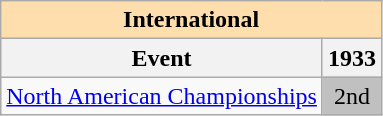<table class="wikitable" style="text-align:center">
<tr>
<th style="background-color: #ffdead; " colspan=2 align=center><strong>International</strong></th>
</tr>
<tr>
<th>Event</th>
<th>1933</th>
</tr>
<tr>
<td align=left><a href='#'>North American Championships</a></td>
<td bgcolor=silver>2nd</td>
</tr>
</table>
